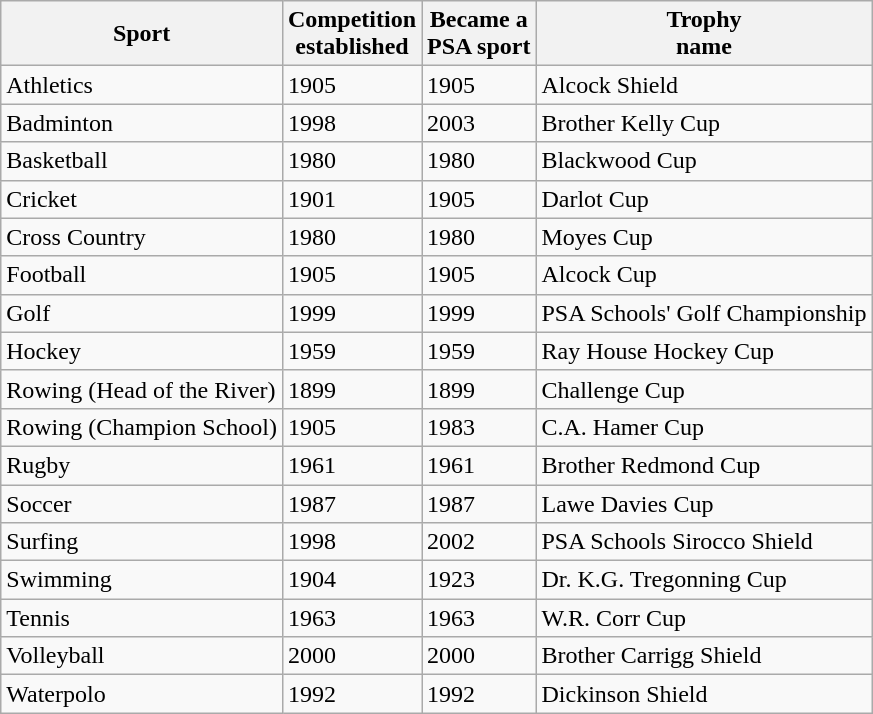<table class="wikitable">
<tr>
<th>Sport</th>
<th>Competition<br>established</th>
<th>Became a<br>PSA sport</th>
<th>Trophy<br>name</th>
</tr>
<tr>
<td>Athletics</td>
<td>1905</td>
<td>1905</td>
<td>Alcock Shield</td>
</tr>
<tr>
<td>Badminton</td>
<td>1998</td>
<td>2003</td>
<td>Brother Kelly Cup</td>
</tr>
<tr>
<td>Basketball</td>
<td>1980</td>
<td>1980</td>
<td>Blackwood Cup</td>
</tr>
<tr>
<td>Cricket</td>
<td>1901</td>
<td>1905</td>
<td>Darlot Cup</td>
</tr>
<tr>
<td>Cross Country</td>
<td>1980</td>
<td>1980</td>
<td>Moyes Cup</td>
</tr>
<tr>
<td>Football</td>
<td>1905</td>
<td>1905</td>
<td>Alcock Cup</td>
</tr>
<tr>
<td>Golf</td>
<td>1999</td>
<td>1999</td>
<td>PSA Schools' Golf Championship</td>
</tr>
<tr>
<td>Hockey</td>
<td>1959</td>
<td>1959</td>
<td>Ray House Hockey Cup</td>
</tr>
<tr>
<td>Rowing (Head of the River)</td>
<td>1899</td>
<td>1899</td>
<td>Challenge Cup</td>
</tr>
<tr>
<td>Rowing (Champion School)</td>
<td>1905</td>
<td>1983</td>
<td>C.A. Hamer Cup</td>
</tr>
<tr>
<td>Rugby</td>
<td>1961</td>
<td>1961</td>
<td>Brother Redmond Cup</td>
</tr>
<tr>
<td>Soccer</td>
<td>1987</td>
<td>1987</td>
<td>Lawe Davies Cup</td>
</tr>
<tr>
<td>Surfing</td>
<td>1998</td>
<td>2002</td>
<td>PSA Schools Sirocco Shield</td>
</tr>
<tr>
<td>Swimming</td>
<td>1904</td>
<td>1923</td>
<td>Dr. K.G. Tregonning Cup</td>
</tr>
<tr>
<td>Tennis</td>
<td>1963</td>
<td>1963</td>
<td>W.R. Corr Cup</td>
</tr>
<tr>
<td>Volleyball</td>
<td>2000</td>
<td>2000</td>
<td>Brother Carrigg Shield</td>
</tr>
<tr>
<td>Waterpolo</td>
<td>1992</td>
<td>1992</td>
<td>Dickinson Shield</td>
</tr>
</table>
